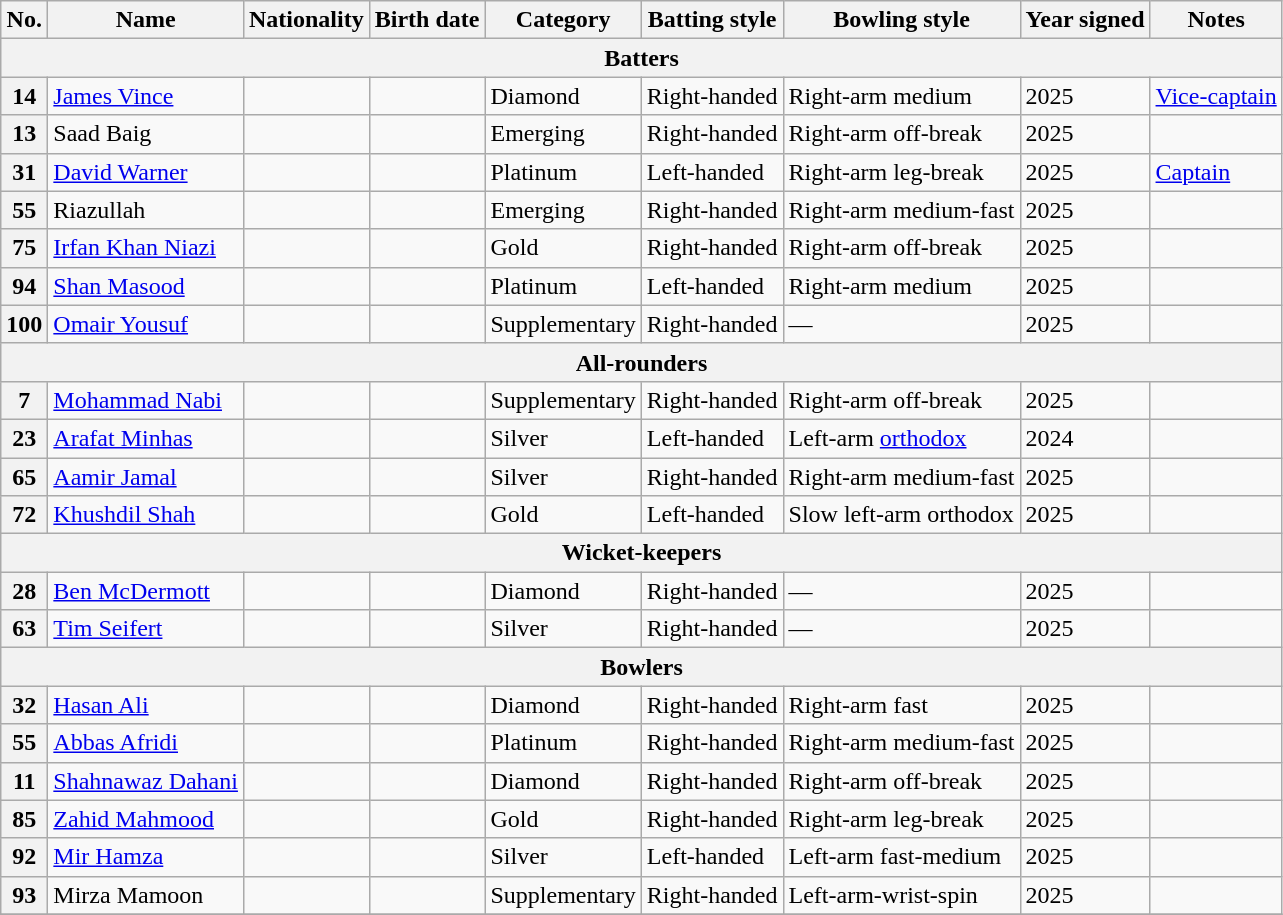<table class="wikitable">
<tr>
<th>No.</th>
<th>Name</th>
<th>Nationality</th>
<th>Birth date</th>
<th>Category</th>
<th>Batting style</th>
<th>Bowling style</th>
<th>Year signed</th>
<th>Notes</th>
</tr>
<tr>
<th colspan="9">Batters</th>
</tr>
<tr>
<th>14</th>
<td><a href='#'>James Vince</a></td>
<td></td>
<td></td>
<td>Diamond</td>
<td>Right-handed</td>
<td>Right-arm medium</td>
<td>2025</td>
<td><a href='#'>Vice-captain</a></td>
</tr>
<tr>
<th>13</th>
<td>Saad Baig</td>
<td></td>
<td></td>
<td>Emerging</td>
<td>Right-handed</td>
<td>Right-arm off-break</td>
<td>2025</td>
<td></td>
</tr>
<tr>
<th>31</th>
<td><a href='#'>David Warner</a></td>
<td></td>
<td></td>
<td>Platinum</td>
<td>Left-handed</td>
<td>Right-arm leg-break</td>
<td>2025</td>
<td><a href='#'>Captain</a></td>
</tr>
<tr>
<th>55</th>
<td>Riazullah</td>
<td></td>
<td></td>
<td>Emerging</td>
<td>Right-handed</td>
<td>Right-arm medium-fast</td>
<td>2025</td>
<td></td>
</tr>
<tr>
<th>75</th>
<td><a href='#'>Irfan Khan Niazi</a></td>
<td></td>
<td></td>
<td>Gold</td>
<td>Right-handed</td>
<td>Right-arm off-break</td>
<td>2025</td>
<td></td>
</tr>
<tr>
<th>94</th>
<td><a href='#'>Shan Masood</a></td>
<td></td>
<td></td>
<td>Platinum</td>
<td>Left-handed</td>
<td>Right-arm medium</td>
<td>2025</td>
<td></td>
</tr>
<tr>
<th>100</th>
<td><a href='#'>Omair Yousuf</a></td>
<td></td>
<td></td>
<td>Supplementary</td>
<td>Right-handed</td>
<td>—</td>
<td>2025</td>
<td></td>
</tr>
<tr>
<th colspan="9">All-rounders</th>
</tr>
<tr>
<th>7</th>
<td><a href='#'>Mohammad Nabi</a></td>
<td></td>
<td></td>
<td>Supplementary</td>
<td>Right-handed</td>
<td>Right-arm off-break</td>
<td>2025</td>
<td></td>
</tr>
<tr>
<th>23</th>
<td><a href='#'>Arafat Minhas</a></td>
<td></td>
<td></td>
<td>Silver</td>
<td>Left-handed</td>
<td>Left-arm <a href='#'>orthodox</a></td>
<td>2024</td>
<td></td>
</tr>
<tr>
<th>65</th>
<td><a href='#'>Aamir Jamal</a></td>
<td></td>
<td></td>
<td>Silver</td>
<td>Right-handed</td>
<td>Right-arm medium-fast</td>
<td>2025</td>
<td></td>
</tr>
<tr>
<th>72</th>
<td><a href='#'>Khushdil Shah</a></td>
<td></td>
<td></td>
<td>Gold</td>
<td>Left-handed</td>
<td>Slow left-arm orthodox</td>
<td>2025</td>
<td></td>
</tr>
<tr>
<th colspan="9">Wicket-keepers</th>
</tr>
<tr>
<th>28</th>
<td><a href='#'>Ben McDermott</a></td>
<td></td>
<td></td>
<td>Diamond</td>
<td>Right-handed</td>
<td>—</td>
<td>2025</td>
<td></td>
</tr>
<tr>
<th>63</th>
<td><a href='#'>Tim Seifert</a></td>
<td></td>
<td></td>
<td>Silver</td>
<td>Right-handed</td>
<td>—</td>
<td>2025</td>
<td></td>
</tr>
<tr>
<th colspan="9">Bowlers</th>
</tr>
<tr>
<th>32</th>
<td><a href='#'>Hasan Ali</a></td>
<td></td>
<td></td>
<td>Diamond</td>
<td>Right-handed</td>
<td>Right-arm fast</td>
<td>2025</td>
<td></td>
</tr>
<tr>
<th>55</th>
<td><a href='#'>Abbas Afridi</a></td>
<td></td>
<td></td>
<td>Platinum</td>
<td>Right-handed</td>
<td>Right-arm medium-fast</td>
<td>2025</td>
<td></td>
</tr>
<tr>
<th>11</th>
<td><a href='#'>Shahnawaz Dahani</a></td>
<td></td>
<td></td>
<td>Diamond</td>
<td>Right-handed</td>
<td>Right-arm off-break</td>
<td>2025</td>
<td></td>
</tr>
<tr>
<th>85</th>
<td><a href='#'>Zahid Mahmood</a></td>
<td></td>
<td></td>
<td>Gold</td>
<td>Right-handed</td>
<td>Right-arm leg-break</td>
<td>2025</td>
<td></td>
</tr>
<tr>
<th>92</th>
<td><a href='#'>Mir Hamza</a></td>
<td></td>
<td></td>
<td>Silver</td>
<td>Left-handed</td>
<td>Left-arm fast-medium</td>
<td>2025</td>
<td></td>
</tr>
<tr>
<th>93</th>
<td>Mirza Mamoon</td>
<td></td>
<td></td>
<td>Supplementary</td>
<td>Right-handed</td>
<td>Left-arm-wrist-spin</td>
<td>2025</td>
<td></td>
</tr>
<tr>
</tr>
</table>
